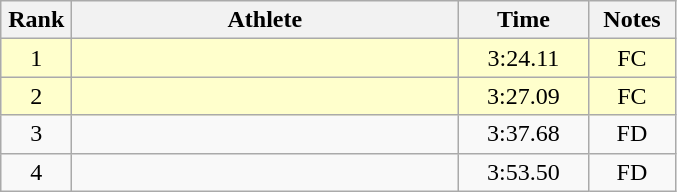<table class=wikitable style="text-align:center">
<tr>
<th width=40>Rank</th>
<th width=250>Athlete</th>
<th width=80>Time</th>
<th width=50>Notes</th>
</tr>
<tr bgcolor="ffffcc">
<td>1</td>
<td align=left></td>
<td>3:24.11</td>
<td>FC</td>
</tr>
<tr bgcolor="ffffcc">
<td>2</td>
<td align=left></td>
<td>3:27.09</td>
<td>FC</td>
</tr>
<tr>
<td>3</td>
<td align=left></td>
<td>3:37.68</td>
<td>FD</td>
</tr>
<tr>
<td>4</td>
<td align=left></td>
<td>3:53.50</td>
<td>FD</td>
</tr>
</table>
